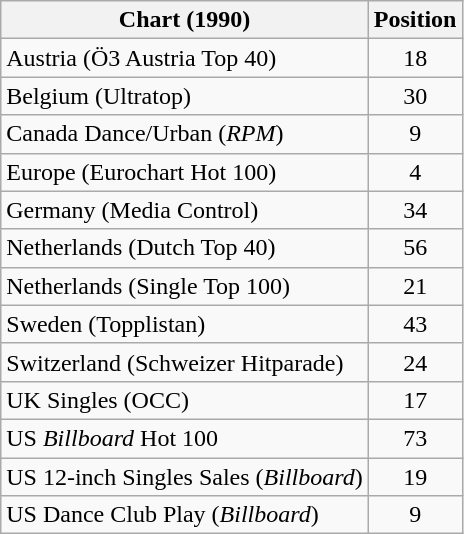<table class="wikitable sortable">
<tr>
<th>Chart (1990)</th>
<th>Position</th>
</tr>
<tr>
<td>Austria (Ö3 Austria Top 40)</td>
<td align="center">18</td>
</tr>
<tr>
<td>Belgium (Ultratop)</td>
<td align="center">30</td>
</tr>
<tr>
<td>Canada Dance/Urban (<em>RPM</em>)</td>
<td align="center">9</td>
</tr>
<tr>
<td>Europe (Eurochart Hot 100)</td>
<td align="center">4</td>
</tr>
<tr>
<td>Germany (Media Control)</td>
<td align="center">34</td>
</tr>
<tr>
<td>Netherlands (Dutch Top 40)</td>
<td align="center">56</td>
</tr>
<tr>
<td>Netherlands (Single Top 100)</td>
<td align="center">21</td>
</tr>
<tr>
<td>Sweden (Topplistan)</td>
<td align="center">43</td>
</tr>
<tr>
<td>Switzerland (Schweizer Hitparade)</td>
<td align="center">24</td>
</tr>
<tr>
<td>UK Singles (OCC)</td>
<td align="center">17</td>
</tr>
<tr>
<td>US <em>Billboard</em> Hot 100</td>
<td align="center">73</td>
</tr>
<tr>
<td>US 12-inch Singles Sales (<em>Billboard</em>)</td>
<td align="center">19</td>
</tr>
<tr>
<td>US Dance Club Play (<em>Billboard</em>)</td>
<td align="center">9</td>
</tr>
</table>
